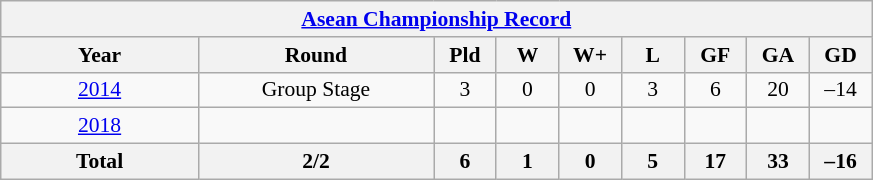<table class="wikitable" style="text-align:center; font-size:90%;">
<tr>
<th colspan=9><a href='#'>Asean Championship Record</a></th>
</tr>
<tr>
<th width=125>Year</th>
<th width=150>Round</th>
<th width=35>Pld</th>
<th width=35>W</th>
<th width=35>W+</th>
<th width=35>L</th>
<th width=35>GF</th>
<th width=35>GA</th>
<th width=35>GD</th>
</tr>
<tr>
<td> <a href='#'>2014</a></td>
<td>Group Stage</td>
<td>3</td>
<td>0</td>
<td>0</td>
<td>3</td>
<td>6</td>
<td>20</td>
<td>–14</td>
</tr>
<tr>
<td> <a href='#'>2018</a></td>
<td></td>
<td></td>
<td></td>
<td></td>
<td></td>
<td></td>
<td></td>
<td></td>
</tr>
<tr>
<th>Total</th>
<th>2/2</th>
<th>6</th>
<th>1</th>
<th>0</th>
<th>5</th>
<th>17</th>
<th>33</th>
<th>–16</th>
</tr>
</table>
